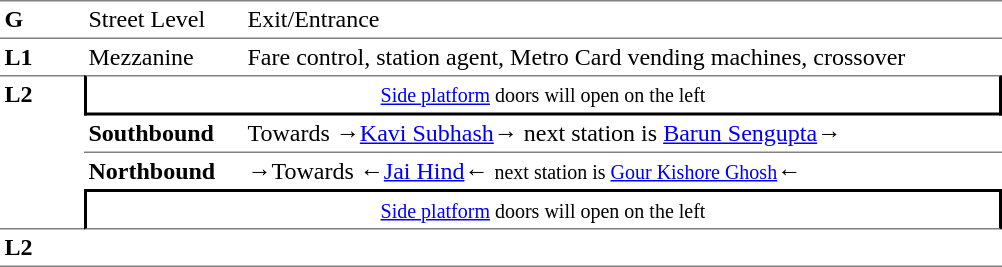<table border="0" cellspacing="0" cellpadding="3">
<tr>
<td width="50" valign="top" style="border-bottom:solid 1px gray;border-top:solid 1px gray;"><strong>G</strong></td>
<td width="100" valign="top" style="border-top:solid 1px gray;border-bottom:solid 1px gray;">Street Level</td>
<td width="500" valign="top" style="border-top:solid 1px gray;border-bottom:solid 1px gray;">Exit/Entrance</td>
</tr>
<tr>
<td valign="top"><strong>L1</strong></td>
<td valign="top">Mezzanine</td>
<td valign="top">Fare control, station agent, Metro Card vending machines, crossover<br></td>
</tr>
<tr>
<td rowspan="4" width="50" valign="top" style="border-top:solid 1px gray;border-bottom:solid 1px gray;"><strong>L2</strong></td>
<td colspan="2" style="border-top:solid 1px gray;border-right:solid 2px black;border-left:solid 2px black;border-bottom:solid 2px black;text-align:center;"><small><a href='#'>Side platform</a>  doors will open on the left </small></td>
</tr>
<tr>
<td width="100" style="border-bottom:solid 1px gray;"><strong>Southbound</strong></td>
<td width="500" style="border-bottom:solid 1px gray;">Towards →<a href='#'>Kavi Subhash</a>→ next station is <a href='#'>Barun Sengupta</a>→</td>
</tr>
<tr>
<td><strong>Northbound</strong></td>
<td><span>→</span>Towards ←<a href='#'>Jai Hind</a>← <small>next station is <a href='#'>Gour Kishore Ghosh</a></small>←</td>
</tr>
<tr>
<td colspan="2" style="border-top:solid 2px black;border-right:solid 2px black;border-left:solid 2px black;border-bottom:solid 1px gray;text-align:center;"><small><a href='#'>Side platform</a> doors will open on the left </small></td>
</tr>
<tr>
<td rowspan="2" width="50" valign="top" style="border-bottom:solid 1px gray;"><strong>L2</strong></td>
<td width="100" style="border-bottom:solid 1px gray;"></td>
<td width="500" style="border-bottom:solid 1px gray;"></td>
</tr>
<tr>
</tr>
</table>
